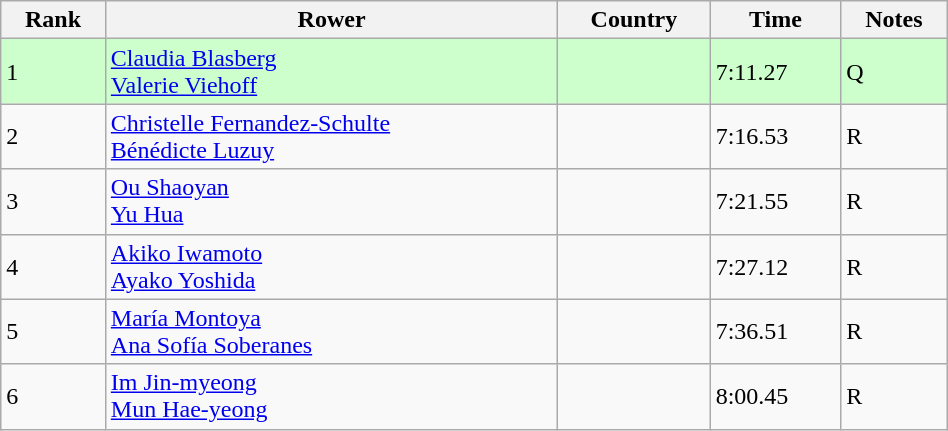<table class="wikitable sortable" width=50%>
<tr>
<th>Rank</th>
<th>Rower</th>
<th>Country</th>
<th>Time</th>
<th>Notes</th>
</tr>
<tr bgcolor=ccffcc>
<td>1</td>
<td><a href='#'>Claudia Blasberg</a><br><a href='#'>Valerie Viehoff</a></td>
<td></td>
<td>7:11.27</td>
<td>Q</td>
</tr>
<tr>
<td>2</td>
<td><a href='#'>Christelle Fernandez-Schulte</a><br><a href='#'>Bénédicte Luzuy</a></td>
<td></td>
<td>7:16.53</td>
<td>R</td>
</tr>
<tr>
<td>3</td>
<td><a href='#'>Ou Shaoyan</a><br><a href='#'>Yu Hua</a></td>
<td></td>
<td>7:21.55</td>
<td>R</td>
</tr>
<tr>
<td>4</td>
<td><a href='#'>Akiko Iwamoto</a><br><a href='#'>Ayako Yoshida</a></td>
<td></td>
<td>7:27.12</td>
<td>R</td>
</tr>
<tr>
<td>5</td>
<td><a href='#'>María Montoya</a><br><a href='#'>Ana Sofía Soberanes</a></td>
<td></td>
<td>7:36.51</td>
<td>R</td>
</tr>
<tr>
<td>6</td>
<td><a href='#'>Im Jin-myeong</a><br><a href='#'>Mun Hae-yeong</a></td>
<td></td>
<td>8:00.45</td>
<td>R</td>
</tr>
</table>
